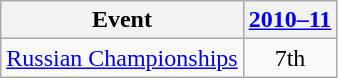<table class="wikitable" style="text-align:center">
<tr>
<th>Event</th>
<th><a href='#'>2010–11</a></th>
</tr>
<tr>
<td align=left><a href='#'>Russian Championships</a></td>
<td>7th</td>
</tr>
</table>
